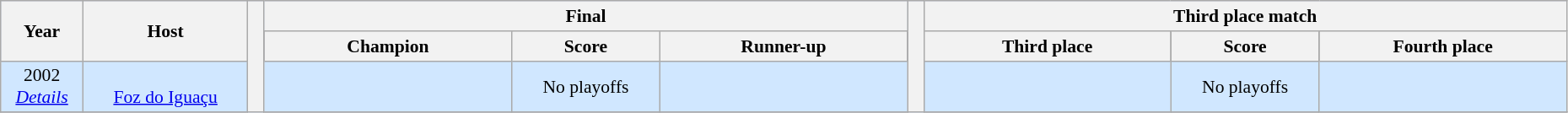<table class="wikitable" style="font-size:90%; width: 98%; text-align: center;">
<tr bgcolor=#C1D8FF>
<th rowspan=2 width=5%>Year</th>
<th rowspan=2 width=10%>Host</th>
<th width=1% rowspan=100 bgcolor=ffffff></th>
<th colspan=3>Final</th>
<th width=1% rowspan=100 bgcolor=ffffff></th>
<th colspan=3>Third place match</th>
</tr>
<tr bgcolor=FEF>
<th width=15%>Champion</th>
<th width=9%>Score</th>
<th width=15%>Runner-up</th>
<th width=15%>Third place</th>
<th width=9%>Score</th>
<th width=15%>Fourth place</th>
</tr>
<tr bgcolor=#D0E7FF>
<td>2002<br><em><a href='#'>Details</a></em></td>
<td><br><a href='#'>Foz do Iguaçu</a></td>
<td><strong></strong></td>
<td><span>No playoffs</span></td>
<td></td>
<td></td>
<td><span>No playoffs</span></td>
<td></td>
</tr>
<tr>
</tr>
</table>
